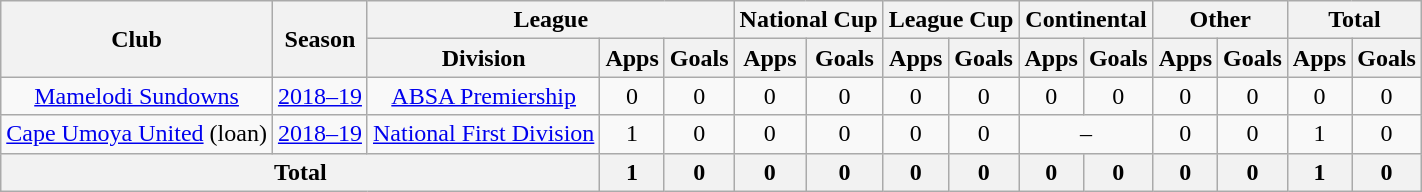<table class="wikitable" style="text-align: center">
<tr>
<th rowspan="2">Club</th>
<th rowspan="2">Season</th>
<th colspan="3">League</th>
<th colspan="2">National Cup</th>
<th colspan="2">League Cup</th>
<th colspan="2">Continental</th>
<th colspan="2">Other</th>
<th colspan="2">Total</th>
</tr>
<tr>
<th>Division</th>
<th>Apps</th>
<th>Goals</th>
<th>Apps</th>
<th>Goals</th>
<th>Apps</th>
<th>Goals</th>
<th>Apps</th>
<th>Goals</th>
<th>Apps</th>
<th>Goals</th>
<th>Apps</th>
<th>Goals</th>
</tr>
<tr>
<td><a href='#'>Mamelodi Sundowns</a></td>
<td><a href='#'>2018–19</a></td>
<td><a href='#'>ABSA Premiership</a></td>
<td>0</td>
<td>0</td>
<td>0</td>
<td>0</td>
<td>0</td>
<td>0</td>
<td>0</td>
<td>0</td>
<td>0</td>
<td>0</td>
<td>0</td>
<td>0</td>
</tr>
<tr>
<td><a href='#'>Cape Umoya United</a> (loan)</td>
<td><a href='#'>2018–19</a></td>
<td><a href='#'>National First Division</a></td>
<td>1</td>
<td>0</td>
<td>0</td>
<td>0</td>
<td>0</td>
<td>0</td>
<td colspan="2">–</td>
<td>0</td>
<td>0</td>
<td>1</td>
<td>0</td>
</tr>
<tr>
<th colspan="3"><strong>Total</strong></th>
<th>1</th>
<th>0</th>
<th>0</th>
<th>0</th>
<th>0</th>
<th>0</th>
<th>0</th>
<th>0</th>
<th>0</th>
<th>0</th>
<th>1</th>
<th>0</th>
</tr>
</table>
